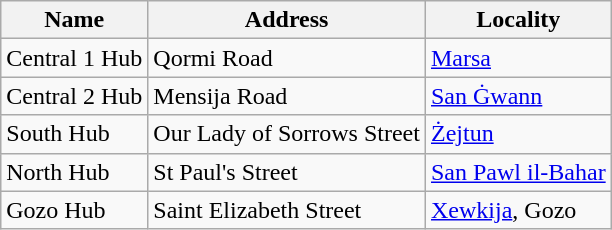<table class="wikitable sortable" border="1">
<tr>
<th>Name</th>
<th>Address</th>
<th>Locality</th>
</tr>
<tr>
<td>Central 1 Hub</td>
<td>Qormi Road</td>
<td><a href='#'>Marsa</a></td>
</tr>
<tr>
<td>Central 2 Hub</td>
<td>Mensija Road</td>
<td><a href='#'>San Ġwann</a></td>
</tr>
<tr>
<td>South Hub</td>
<td>Our Lady of Sorrows Street</td>
<td><a href='#'>Żejtun</a></td>
</tr>
<tr>
<td>North Hub</td>
<td>St Paul's Street</td>
<td><a href='#'>San Pawl il-Bahar</a></td>
</tr>
<tr>
<td>Gozo Hub</td>
<td>Saint Elizabeth Street</td>
<td><a href='#'>Xewkija</a>, Gozo</td>
</tr>
</table>
